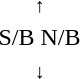<table style="text-align:center;">
<tr>
<td><small>  ↑ </small></td>
</tr>
<tr>
<td><span>S/B</span>   <span>N/B</span></td>
</tr>
<tr>
<td><small> ↓  </small></td>
</tr>
</table>
